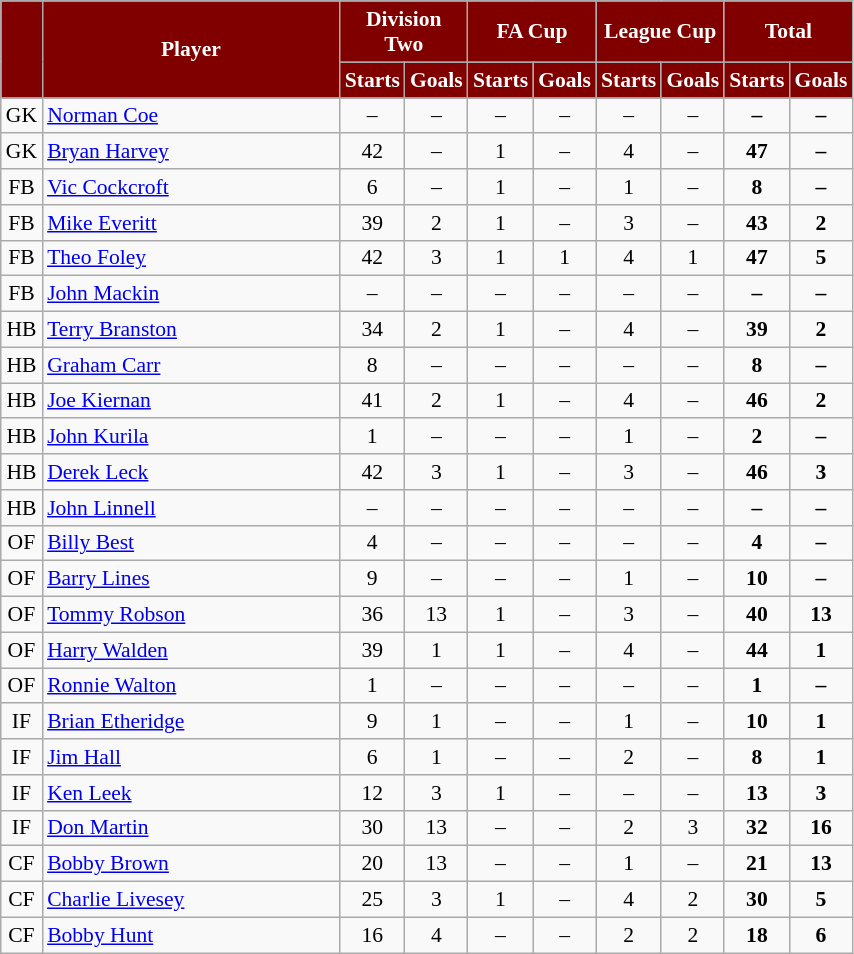<table class="wikitable"  style="text-align:center; font-size:90%; width:45%;">
<tr>
<th rowspan="2" style="background:maroon; color:white;  width: 4%"></th>
<th rowspan="2" style="background:maroon; color:white; ">Player</th>
<th colspan="2" style="background:maroon; color:white; ">Division Two</th>
<th colspan="2" style="background:maroon; color:white; ">FA Cup</th>
<th colspan="2" style="background:maroon; color:white; ">League Cup</th>
<th colspan="2" style="background:maroon; color:white; ">Total</th>
</tr>
<tr>
<th style="background:maroon; color:white;  width: 4%;">Starts</th>
<th style="background:maroon; color:white;  width: 4%;">Goals</th>
<th style="background:maroon; color:white;  width: 4%;">Starts</th>
<th style="background:maroon; color:white;  width: 4%;">Goals</th>
<th style="background:maroon; color:white;  width: 4%;">Starts</th>
<th style="background:maroon; color:white;  width: 4%;">Goals</th>
<th style="background:maroon; color:white;  width: 4%;">Starts</th>
<th style="background:maroon; color:white;  width: 4%;">Goals</th>
</tr>
<tr>
<td>GK</td>
<td style="text-align:left;"><a href='#'>Norman Coe</a></td>
<td>–</td>
<td>–</td>
<td>–</td>
<td>–</td>
<td>–</td>
<td>–</td>
<td><strong>–</strong></td>
<td><strong>–</strong></td>
</tr>
<tr>
<td>GK</td>
<td style="text-align:left;"><a href='#'>Bryan Harvey</a></td>
<td>42</td>
<td>–</td>
<td>1</td>
<td>–</td>
<td>4</td>
<td>–</td>
<td><strong>47</strong></td>
<td><strong>–</strong></td>
</tr>
<tr>
<td>FB</td>
<td style="text-align:left;"><a href='#'>Vic Cockcroft</a></td>
<td>6</td>
<td>–</td>
<td>1</td>
<td>–</td>
<td>1</td>
<td>–</td>
<td><strong>8</strong></td>
<td><strong>–</strong></td>
</tr>
<tr>
<td>FB</td>
<td style="text-align:left;"><a href='#'>Mike Everitt</a></td>
<td>39</td>
<td>2</td>
<td>1</td>
<td>–</td>
<td>3</td>
<td>–</td>
<td><strong>43</strong></td>
<td><strong>2</strong></td>
</tr>
<tr>
<td>FB</td>
<td style="text-align:left;"><a href='#'>Theo Foley</a></td>
<td>42</td>
<td>3</td>
<td>1</td>
<td>1</td>
<td>4</td>
<td>1</td>
<td><strong>47</strong></td>
<td><strong>5</strong></td>
</tr>
<tr>
<td>FB</td>
<td style="text-align:left;"><a href='#'>John Mackin</a></td>
<td>–</td>
<td>–</td>
<td>–</td>
<td>–</td>
<td>–</td>
<td>–</td>
<td><strong>–</strong></td>
<td><strong>–</strong></td>
</tr>
<tr>
<td>HB</td>
<td style="text-align:left;"><a href='#'>Terry Branston</a></td>
<td>34</td>
<td>2</td>
<td>1</td>
<td>–</td>
<td>4</td>
<td>–</td>
<td><strong>39</strong></td>
<td><strong>2</strong></td>
</tr>
<tr>
<td>HB</td>
<td style="text-align:left;"><a href='#'>Graham Carr</a></td>
<td>8</td>
<td>–</td>
<td>–</td>
<td>–</td>
<td>–</td>
<td>–</td>
<td><strong>8</strong></td>
<td><strong>–</strong></td>
</tr>
<tr>
<td>HB</td>
<td style="text-align:left;"><a href='#'>Joe Kiernan</a></td>
<td>41</td>
<td>2</td>
<td>1</td>
<td>–</td>
<td>4</td>
<td>–</td>
<td><strong>46</strong></td>
<td><strong>2</strong></td>
</tr>
<tr>
<td>HB</td>
<td style="text-align:left;"><a href='#'>John Kurila</a></td>
<td>1</td>
<td>–</td>
<td>–</td>
<td>–</td>
<td>1</td>
<td>–</td>
<td><strong>2</strong></td>
<td><strong>–</strong></td>
</tr>
<tr>
<td>HB</td>
<td style="text-align:left;"><a href='#'>Derek Leck</a></td>
<td>42</td>
<td>3</td>
<td>1</td>
<td>–</td>
<td>3</td>
<td>–</td>
<td><strong>46</strong></td>
<td><strong>3</strong></td>
</tr>
<tr>
<td>HB</td>
<td style="text-align:left;"><a href='#'>John Linnell</a></td>
<td>–</td>
<td>–</td>
<td>–</td>
<td>–</td>
<td>–</td>
<td>–</td>
<td><strong>–</strong></td>
<td><strong>–</strong></td>
</tr>
<tr>
<td>OF</td>
<td style="text-align:left;"><a href='#'>Billy Best</a></td>
<td>4</td>
<td>–</td>
<td>–</td>
<td>–</td>
<td>–</td>
<td>–</td>
<td><strong>4</strong></td>
<td><strong>–</strong></td>
</tr>
<tr>
<td>OF</td>
<td style="text-align:left;"><a href='#'>Barry Lines</a></td>
<td>9</td>
<td>–</td>
<td>–</td>
<td>–</td>
<td>1</td>
<td>–</td>
<td><strong>10</strong></td>
<td><strong>–</strong></td>
</tr>
<tr>
<td>OF</td>
<td style="text-align:left;"><a href='#'>Tommy Robson</a></td>
<td>36</td>
<td>13</td>
<td>1</td>
<td>–</td>
<td>3</td>
<td>–</td>
<td><strong>40</strong></td>
<td><strong>13</strong></td>
</tr>
<tr>
<td>OF</td>
<td style="text-align:left;"><a href='#'>Harry Walden</a></td>
<td>39</td>
<td>1</td>
<td>1</td>
<td>–</td>
<td>4</td>
<td>–</td>
<td><strong>44</strong></td>
<td><strong>1</strong></td>
</tr>
<tr>
<td>OF</td>
<td style="text-align:left;"><a href='#'>Ronnie Walton</a></td>
<td>1</td>
<td>–</td>
<td>–</td>
<td>–</td>
<td>–</td>
<td>–</td>
<td><strong>1</strong></td>
<td><strong>–</strong></td>
</tr>
<tr>
<td>IF</td>
<td style="text-align:left;"><a href='#'>Brian Etheridge</a></td>
<td>9</td>
<td>1</td>
<td>–</td>
<td>–</td>
<td>1</td>
<td>–</td>
<td><strong>10</strong></td>
<td><strong>1</strong></td>
</tr>
<tr>
<td>IF</td>
<td style="text-align:left;"><a href='#'>Jim Hall</a></td>
<td>6</td>
<td>1</td>
<td>–</td>
<td>–</td>
<td>2</td>
<td>–</td>
<td><strong>8</strong></td>
<td><strong>1</strong></td>
</tr>
<tr>
<td>IF</td>
<td style="text-align:left;"><a href='#'>Ken Leek</a></td>
<td>12</td>
<td>3</td>
<td>1</td>
<td>–</td>
<td>–</td>
<td>–</td>
<td><strong>13</strong></td>
<td><strong>3</strong></td>
</tr>
<tr>
<td>IF</td>
<td style="text-align:left;"><a href='#'>Don Martin</a></td>
<td>30</td>
<td>13</td>
<td>–</td>
<td>–</td>
<td>2</td>
<td>3</td>
<td><strong>32</strong></td>
<td><strong>16</strong></td>
</tr>
<tr>
<td>CF</td>
<td style="text-align:left;"><a href='#'>Bobby Brown</a></td>
<td>20</td>
<td>13</td>
<td>–</td>
<td>–</td>
<td>1</td>
<td>–</td>
<td><strong>21</strong></td>
<td><strong>13</strong></td>
</tr>
<tr>
<td>CF</td>
<td style="text-align:left;"><a href='#'>Charlie Livesey</a></td>
<td>25</td>
<td>3</td>
<td>1</td>
<td>–</td>
<td>4</td>
<td>2</td>
<td><strong>30</strong></td>
<td><strong>5</strong></td>
</tr>
<tr>
<td>CF</td>
<td style="text-align:left;"><a href='#'>Bobby Hunt</a></td>
<td>16</td>
<td>4</td>
<td>–</td>
<td>–</td>
<td>2</td>
<td>2</td>
<td><strong>18</strong></td>
<td><strong>6</strong></td>
</tr>
</table>
